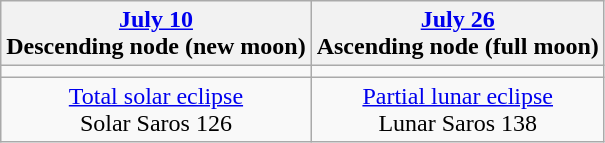<table class="wikitable">
<tr>
<th><a href='#'>July 10</a><br>Descending node (new moon)<br></th>
<th><a href='#'>July 26</a><br>Ascending node (full moon)<br></th>
</tr>
<tr>
<td></td>
<td></td>
</tr>
<tr align=center>
<td><a href='#'>Total solar eclipse</a><br>Solar Saros 126</td>
<td><a href='#'>Partial lunar eclipse</a><br>Lunar Saros 138</td>
</tr>
</table>
